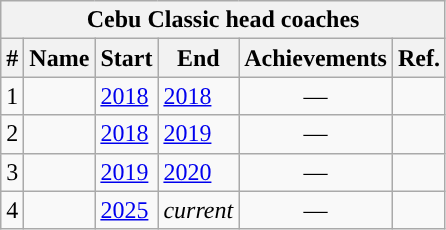<table class="wikitable sortable">
<tr>
<th colspan="6">Cebu Classic head coaches</th>
</tr>
<tr>
<th>#</th>
<th>Name</th>
<th>Start</th>
<th>End</th>
<th>Achievements</th>
<th>Ref.</th>
</tr>
<tr>
<td align=center>1</td>
<td></td>
<td><a href='#'>2018</a></td>
<td><a href='#'>2018</a></td>
<td align=center>—</td>
<td></td>
</tr>
<tr>
<td align=center>2</td>
<td></td>
<td><a href='#'>2018</a></td>
<td><a href='#'>2019</a></td>
<td align=center>—</td>
<td></td>
</tr>
<tr>
<td align=center>3</td>
<td></td>
<td><a href='#'>2019</a></td>
<td><a href='#'>2020</a></td>
<td align=center>—</td>
<td></td>
</tr>
<tr>
<td align=center>4</td>
<td></td>
<td><a href='#'>2025</a></td>
<td><em>current</em></td>
<td align=center>—</td>
<td></td>
</tr>
</table>
